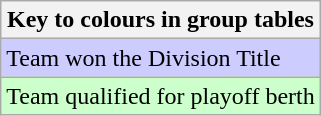<table class="wikitable">
<tr>
<th>Key to colours in group tables</th>
</tr>
<tr style="background:#ccf;">
<td>Team won the Division Title</td>
</tr>
<tr style="background:#cfc;">
<td>Team qualified for playoff berth</td>
</tr>
</table>
